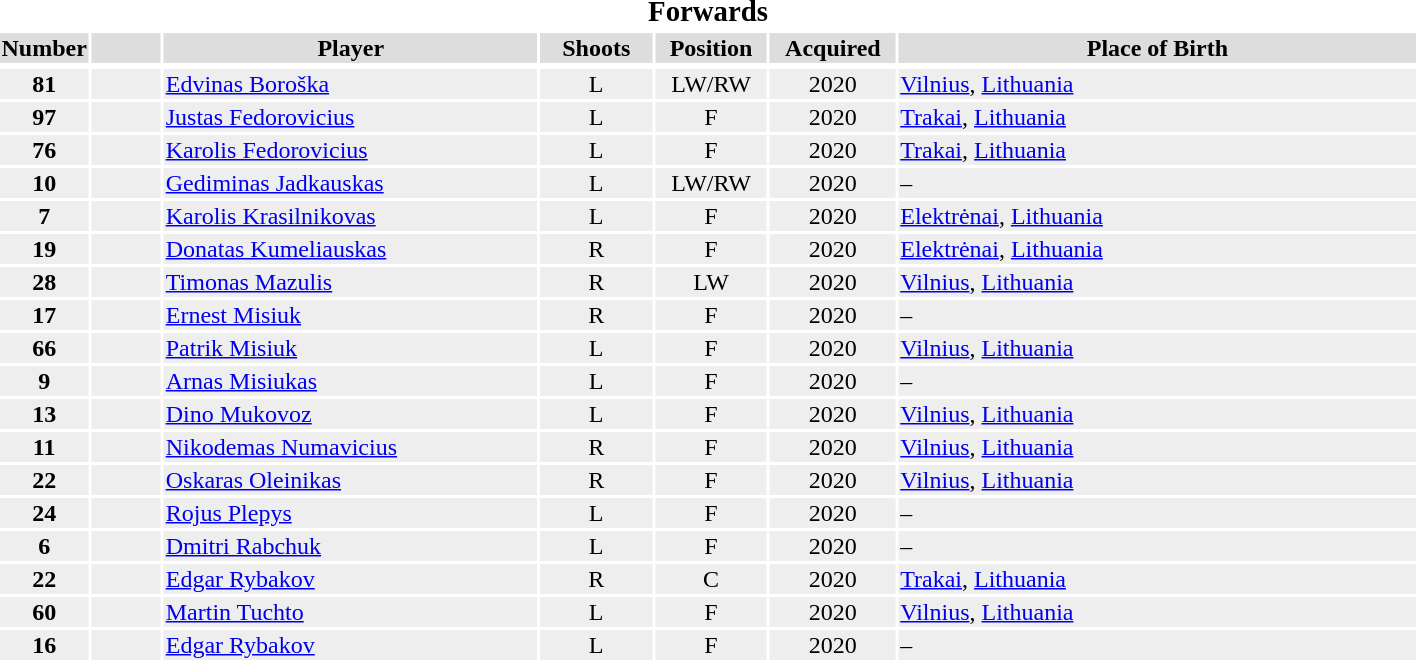<table width=75%>
<tr>
<th colspan=7><big>Forwards</big></th>
</tr>
<tr bgcolor="#dddddd">
<th width=5%>Number</th>
<th width=5%></th>
<th !width=15%>Player</th>
<th width=8%>Shoots</th>
<th width=8%>Position</th>
<th width=9%>Acquired</th>
<th width=37%>Place of Birth</th>
</tr>
<tr>
</tr>
<tr bgcolor="#eeeeee">
<td align=center><strong>81</strong></td>
<td align=center></td>
<td><a href='#'>Edvinas Boroška</a></td>
<td align=center>L</td>
<td align=center>LW/RW</td>
<td align=center>2020</td>
<td><a href='#'>Vilnius</a>, <a href='#'>Lithuania</a></td>
</tr>
<tr bgcolor="#eeeeee">
<td align=center><strong>97</strong></td>
<td align=center></td>
<td><a href='#'>Justas Fedorovicius</a></td>
<td align=center>L</td>
<td align=center>F</td>
<td align=center>2020</td>
<td><a href='#'>Trakai</a>, <a href='#'>Lithuania</a></td>
</tr>
<tr bgcolor="#eeeeee">
<td align=center><strong>76</strong></td>
<td align=center></td>
<td><a href='#'>Karolis Fedorovicius</a></td>
<td align=center>L</td>
<td align=center>F</td>
<td align=center>2020</td>
<td><a href='#'>Trakai</a>, <a href='#'>Lithuania</a></td>
</tr>
<tr bgcolor="#eeeeee">
<td align=center><strong>10</strong></td>
<td align=center></td>
<td><a href='#'>Gediminas Jadkauskas</a></td>
<td align=center>L</td>
<td align=center>LW/RW</td>
<td align=center>2020</td>
<td>–</td>
</tr>
<tr bgcolor="#eeeeee">
<td align=center><strong>7</strong></td>
<td align=center></td>
<td><a href='#'>Karolis Krasilnikovas</a></td>
<td align=center>L</td>
<td align=center>F</td>
<td align=center>2020</td>
<td><a href='#'>Elektrėnai</a>, <a href='#'>Lithuania</a></td>
</tr>
<tr bgcolor="#eeeeee">
<td align=center><strong>19</strong></td>
<td align=center></td>
<td><a href='#'>Donatas Kumeliauskas</a></td>
<td align=center>R</td>
<td align=center>F</td>
<td align=center>2020</td>
<td><a href='#'>Elektrėnai</a>, <a href='#'>Lithuania</a></td>
</tr>
<tr bgcolor="#eeeeee">
<td align=center><strong>28</strong></td>
<td align=center></td>
<td><a href='#'>Timonas Mazulis</a></td>
<td align=center>R</td>
<td align=center>LW</td>
<td align=center>2020</td>
<td><a href='#'>Vilnius</a>, <a href='#'>Lithuania</a></td>
</tr>
<tr bgcolor="#eeeeee">
<td align=center><strong>17</strong></td>
<td align=center></td>
<td><a href='#'>Ernest Misiuk</a></td>
<td align=center>R</td>
<td align=center>F</td>
<td align=center>2020</td>
<td>–</td>
</tr>
<tr bgcolor="#eeeeee">
<td align=center><strong>66</strong></td>
<td align=center></td>
<td><a href='#'>Patrik Misiuk</a></td>
<td align=center>L</td>
<td align=center>F</td>
<td align=center>2020</td>
<td><a href='#'>Vilnius</a>, <a href='#'>Lithuania</a></td>
</tr>
<tr bgcolor="#eeeeee">
<td align=center><strong>9</strong></td>
<td align=center></td>
<td><a href='#'>Arnas Misiukas</a></td>
<td align=center>L</td>
<td align=center>F</td>
<td align=center>2020</td>
<td>–</td>
</tr>
<tr bgcolor="#eeeeee">
<td align=center><strong>13</strong></td>
<td align=center></td>
<td><a href='#'>Dino Mukovoz</a></td>
<td align=center>L</td>
<td align=center>F</td>
<td align=center>2020</td>
<td><a href='#'>Vilnius</a>, <a href='#'>Lithuania</a></td>
</tr>
<tr bgcolor="#eeeeee">
<td align=center><strong>11</strong></td>
<td align=center></td>
<td><a href='#'>Nikodemas Numavicius</a></td>
<td align=center>R</td>
<td align=center>F</td>
<td align=center>2020</td>
<td><a href='#'>Vilnius</a>, <a href='#'>Lithuania</a></td>
</tr>
<tr bgcolor="#eeeeee">
<td align=center><strong>22</strong></td>
<td align=center></td>
<td><a href='#'>Oskaras Oleinikas</a></td>
<td align=center>R</td>
<td align=center>F</td>
<td align=center>2020</td>
<td><a href='#'>Vilnius</a>, <a href='#'>Lithuania</a></td>
</tr>
<tr bgcolor="#eeeeee">
<td align=center><strong>24</strong></td>
<td align=center></td>
<td><a href='#'>Rojus Plepys</a></td>
<td align=center>L</td>
<td align=center>F</td>
<td align=center>2020</td>
<td>–</td>
</tr>
<tr bgcolor="#eeeeee">
<td align=center><strong>6</strong></td>
<td align=center></td>
<td><a href='#'>Dmitri Rabchuk</a></td>
<td align=center>L</td>
<td align=center>F</td>
<td align=center>2020</td>
<td>–</td>
</tr>
<tr bgcolor="#eeeeee">
<td align=center><strong>22</strong></td>
<td align=center></td>
<td><a href='#'>Edgar Rybakov</a></td>
<td align=center>R</td>
<td align=center>C</td>
<td align=center>2020</td>
<td><a href='#'>Trakai</a>, <a href='#'>Lithuania</a></td>
</tr>
<tr bgcolor="#eeeeee">
<td align=center><strong>60</strong></td>
<td align=center></td>
<td><a href='#'>Martin Tuchto</a></td>
<td align=center>L</td>
<td align=center>F</td>
<td align=center>2020</td>
<td><a href='#'>Vilnius</a>, <a href='#'>Lithuania</a></td>
</tr>
<tr bgcolor="#eeeeee">
<td align=center><strong>16</strong></td>
<td align=center></td>
<td><a href='#'>Edgar Rybakov</a></td>
<td align=center>L</td>
<td align=center>F</td>
<td align=center>2020</td>
<td>–</td>
</tr>
</table>
